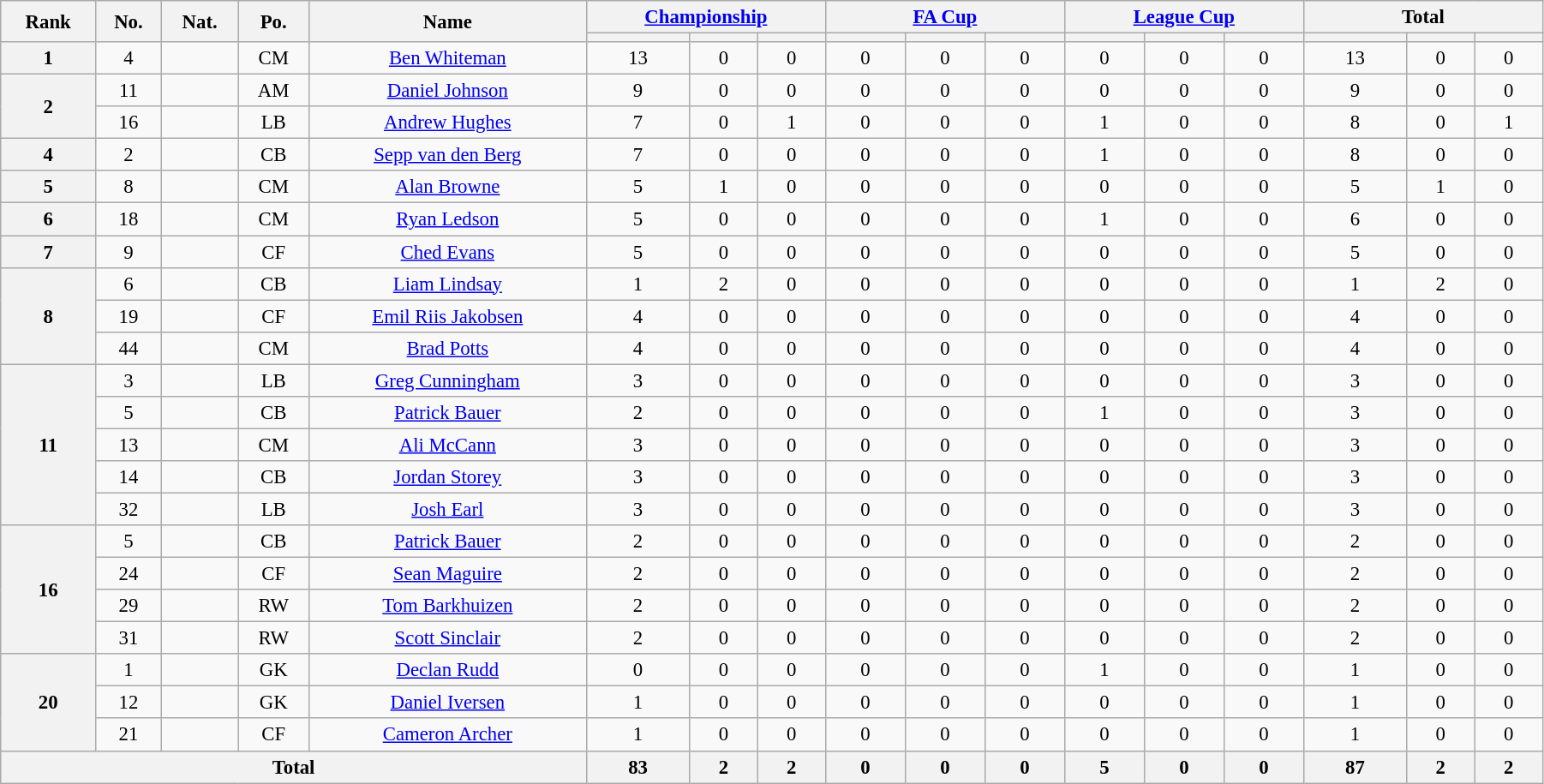<table class="wikitable" style="text-align:center; font-size:95%; width:95%;">
<tr>
<th rowspan=2>Rank</th>
<th rowspan=2>No.</th>
<th rowspan=2>Nat.</th>
<th rowspan=2>Po.</th>
<th rowspan=2>Name</th>
<th colspan=3 width=100px><a href='#'>Championship</a></th>
<th colspan=3 width=100px><a href='#'>FA Cup</a></th>
<th colspan=3 width=100px><a href='#'>League Cup</a></th>
<th colspan=3 width=100px>Total</th>
</tr>
<tr>
<th></th>
<th></th>
<th></th>
<th></th>
<th></th>
<th></th>
<th></th>
<th></th>
<th></th>
<th></th>
<th></th>
<th></th>
</tr>
<tr>
<th rowspan=1>1</th>
<td>4</td>
<td></td>
<td>CM</td>
<td><a href='#'>Ben Whiteman</a></td>
<td>13</td>
<td>0</td>
<td>0</td>
<td>0</td>
<td>0</td>
<td>0</td>
<td>0</td>
<td>0</td>
<td>0</td>
<td>13</td>
<td>0</td>
<td>0</td>
</tr>
<tr>
<th rowspan=2>2</th>
<td>11</td>
<td></td>
<td>AM</td>
<td><a href='#'>Daniel Johnson</a></td>
<td>9</td>
<td>0</td>
<td>0</td>
<td>0</td>
<td>0</td>
<td>0</td>
<td>0</td>
<td>0</td>
<td>0</td>
<td>9</td>
<td>0</td>
<td>0</td>
</tr>
<tr>
<td>16</td>
<td></td>
<td>LB</td>
<td><a href='#'>Andrew Hughes</a></td>
<td>7</td>
<td>0</td>
<td>1</td>
<td>0</td>
<td>0</td>
<td>0</td>
<td>1</td>
<td>0</td>
<td>0</td>
<td>8</td>
<td>0</td>
<td>1</td>
</tr>
<tr>
<th rowspan=1>4</th>
<td>2</td>
<td></td>
<td>CB</td>
<td><a href='#'>Sepp van den Berg</a></td>
<td>7</td>
<td>0</td>
<td>0</td>
<td>0</td>
<td>0</td>
<td>0</td>
<td>1</td>
<td>0</td>
<td>0</td>
<td>8</td>
<td>0</td>
<td>0</td>
</tr>
<tr>
<th rowspan=1>5</th>
<td>8</td>
<td></td>
<td>CM</td>
<td><a href='#'>Alan Browne</a></td>
<td>5</td>
<td>1</td>
<td>0</td>
<td>0</td>
<td>0</td>
<td>0</td>
<td>0</td>
<td>0</td>
<td>0</td>
<td>5</td>
<td>1</td>
<td>0</td>
</tr>
<tr>
<th rowspan=1>6</th>
<td>18</td>
<td></td>
<td>CM</td>
<td><a href='#'>Ryan Ledson</a></td>
<td>5</td>
<td>0</td>
<td>0</td>
<td>0</td>
<td>0</td>
<td>0</td>
<td>1</td>
<td>0</td>
<td>0</td>
<td>6</td>
<td>0</td>
<td>0</td>
</tr>
<tr>
<th rowspan=1>7</th>
<td>9</td>
<td></td>
<td>CF</td>
<td><a href='#'>Ched Evans</a></td>
<td>5</td>
<td>0</td>
<td>0</td>
<td>0</td>
<td>0</td>
<td>0</td>
<td>0</td>
<td>0</td>
<td>0</td>
<td>5</td>
<td>0</td>
<td>0</td>
</tr>
<tr>
<th rowspan=3>8</th>
<td>6</td>
<td></td>
<td>CB</td>
<td><a href='#'>Liam Lindsay</a></td>
<td>1</td>
<td>2</td>
<td>0</td>
<td>0</td>
<td>0</td>
<td>0</td>
<td>0</td>
<td>0</td>
<td>0</td>
<td>1</td>
<td>2</td>
<td>0</td>
</tr>
<tr>
<td>19</td>
<td></td>
<td>CF</td>
<td><a href='#'>Emil Riis Jakobsen</a></td>
<td>4</td>
<td>0</td>
<td>0</td>
<td>0</td>
<td>0</td>
<td>0</td>
<td>0</td>
<td>0</td>
<td>0</td>
<td>4</td>
<td>0</td>
<td>0</td>
</tr>
<tr>
<td>44</td>
<td></td>
<td>CM</td>
<td><a href='#'>Brad Potts</a></td>
<td>4</td>
<td>0</td>
<td>0</td>
<td>0</td>
<td>0</td>
<td>0</td>
<td>0</td>
<td>0</td>
<td>0</td>
<td>4</td>
<td>0</td>
<td>0</td>
</tr>
<tr>
<th rowspan=5>11</th>
<td>3</td>
<td></td>
<td>LB</td>
<td><a href='#'>Greg Cunningham</a></td>
<td>3</td>
<td>0</td>
<td>0</td>
<td>0</td>
<td>0</td>
<td>0</td>
<td>0</td>
<td>0</td>
<td>0</td>
<td>3</td>
<td>0</td>
<td>0</td>
</tr>
<tr>
<td>5</td>
<td></td>
<td>CB</td>
<td><a href='#'>Patrick Bauer</a></td>
<td>2</td>
<td>0</td>
<td>0</td>
<td>0</td>
<td>0</td>
<td>0</td>
<td>1</td>
<td>0</td>
<td>0</td>
<td>3</td>
<td>0</td>
<td>0</td>
</tr>
<tr>
<td>13</td>
<td></td>
<td>CM</td>
<td><a href='#'>Ali McCann</a></td>
<td>3</td>
<td>0</td>
<td>0</td>
<td>0</td>
<td>0</td>
<td>0</td>
<td>0</td>
<td>0</td>
<td>0</td>
<td>3</td>
<td>0</td>
<td>0</td>
</tr>
<tr>
<td>14</td>
<td></td>
<td>CB</td>
<td><a href='#'>Jordan Storey</a></td>
<td>3</td>
<td>0</td>
<td>0</td>
<td>0</td>
<td>0</td>
<td>0</td>
<td>0</td>
<td>0</td>
<td>0</td>
<td>3</td>
<td>0</td>
<td>0</td>
</tr>
<tr>
<td>32</td>
<td></td>
<td>LB</td>
<td><a href='#'>Josh Earl</a></td>
<td>3</td>
<td>0</td>
<td>0</td>
<td>0</td>
<td>0</td>
<td>0</td>
<td>0</td>
<td>0</td>
<td>0</td>
<td>3</td>
<td>0</td>
<td>0</td>
</tr>
<tr>
<th rowspan=4>16</th>
<td>5</td>
<td></td>
<td>CB</td>
<td><a href='#'>Patrick Bauer</a></td>
<td>2</td>
<td>0</td>
<td>0</td>
<td>0</td>
<td>0</td>
<td>0</td>
<td>0</td>
<td>0</td>
<td>0</td>
<td>2</td>
<td>0</td>
<td>0</td>
</tr>
<tr>
<td>24</td>
<td></td>
<td>CF</td>
<td><a href='#'>Sean Maguire</a></td>
<td>2</td>
<td>0</td>
<td>0</td>
<td>0</td>
<td>0</td>
<td>0</td>
<td>0</td>
<td>0</td>
<td>0</td>
<td>2</td>
<td>0</td>
<td>0</td>
</tr>
<tr>
<td>29</td>
<td></td>
<td>RW</td>
<td><a href='#'>Tom Barkhuizen</a></td>
<td>2</td>
<td>0</td>
<td>0</td>
<td>0</td>
<td>0</td>
<td>0</td>
<td>0</td>
<td>0</td>
<td>0</td>
<td>2</td>
<td>0</td>
<td>0</td>
</tr>
<tr>
<td>31</td>
<td></td>
<td>RW</td>
<td><a href='#'>Scott Sinclair</a></td>
<td>2</td>
<td>0</td>
<td>0</td>
<td>0</td>
<td>0</td>
<td>0</td>
<td>0</td>
<td>0</td>
<td>0</td>
<td>2</td>
<td>0</td>
<td>0</td>
</tr>
<tr>
<th rowspan=3>20</th>
<td>1</td>
<td></td>
<td>GK</td>
<td><a href='#'>Declan Rudd</a></td>
<td>0</td>
<td>0</td>
<td>0</td>
<td>0</td>
<td>0</td>
<td>0</td>
<td>1</td>
<td>0</td>
<td>0</td>
<td>1</td>
<td>0</td>
<td>0</td>
</tr>
<tr>
<td>12</td>
<td></td>
<td>GK</td>
<td><a href='#'>Daniel Iversen</a></td>
<td>1</td>
<td>0</td>
<td>0</td>
<td>0</td>
<td>0</td>
<td>0</td>
<td>0</td>
<td>0</td>
<td>0</td>
<td>1</td>
<td>0</td>
<td>0</td>
</tr>
<tr>
<td>21</td>
<td></td>
<td>CF</td>
<td><a href='#'>Cameron Archer</a></td>
<td>1</td>
<td>0</td>
<td>0</td>
<td>0</td>
<td>0</td>
<td>0</td>
<td>0</td>
<td>0</td>
<td>0</td>
<td>1</td>
<td>0</td>
<td>0</td>
</tr>
<tr>
<th colspan=5>Total</th>
<th>83</th>
<th>2</th>
<th>2</th>
<th>0</th>
<th>0</th>
<th>0</th>
<th>5</th>
<th>0</th>
<th>0</th>
<th>87</th>
<th>2</th>
<th>2</th>
</tr>
</table>
